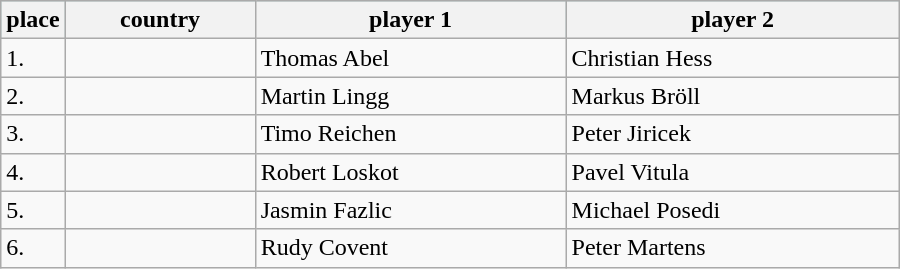<table class="wikitable"  width="600px" |>
<tr bgcolor="#99CCCC">
<th width="5%">place</th>
<th>country</th>
<th>player 1</th>
<th>player 2</th>
</tr>
<tr>
<td>1.</td>
<td></td>
<td>Thomas Abel</td>
<td>Christian Hess</td>
</tr>
<tr>
<td>2.</td>
<td></td>
<td>Martin Lingg</td>
<td>Markus Bröll</td>
</tr>
<tr>
<td>3.</td>
<td></td>
<td>Timo Reichen</td>
<td>Peter Jiricek</td>
</tr>
<tr>
<td>4.</td>
<td></td>
<td>Robert Loskot</td>
<td>Pavel Vitula</td>
</tr>
<tr>
<td>5.</td>
<td></td>
<td>Jasmin Fazlic</td>
<td>Michael Posedi</td>
</tr>
<tr>
<td>6.</td>
<td></td>
<td>Rudy Covent</td>
<td>Peter Martens</td>
</tr>
</table>
